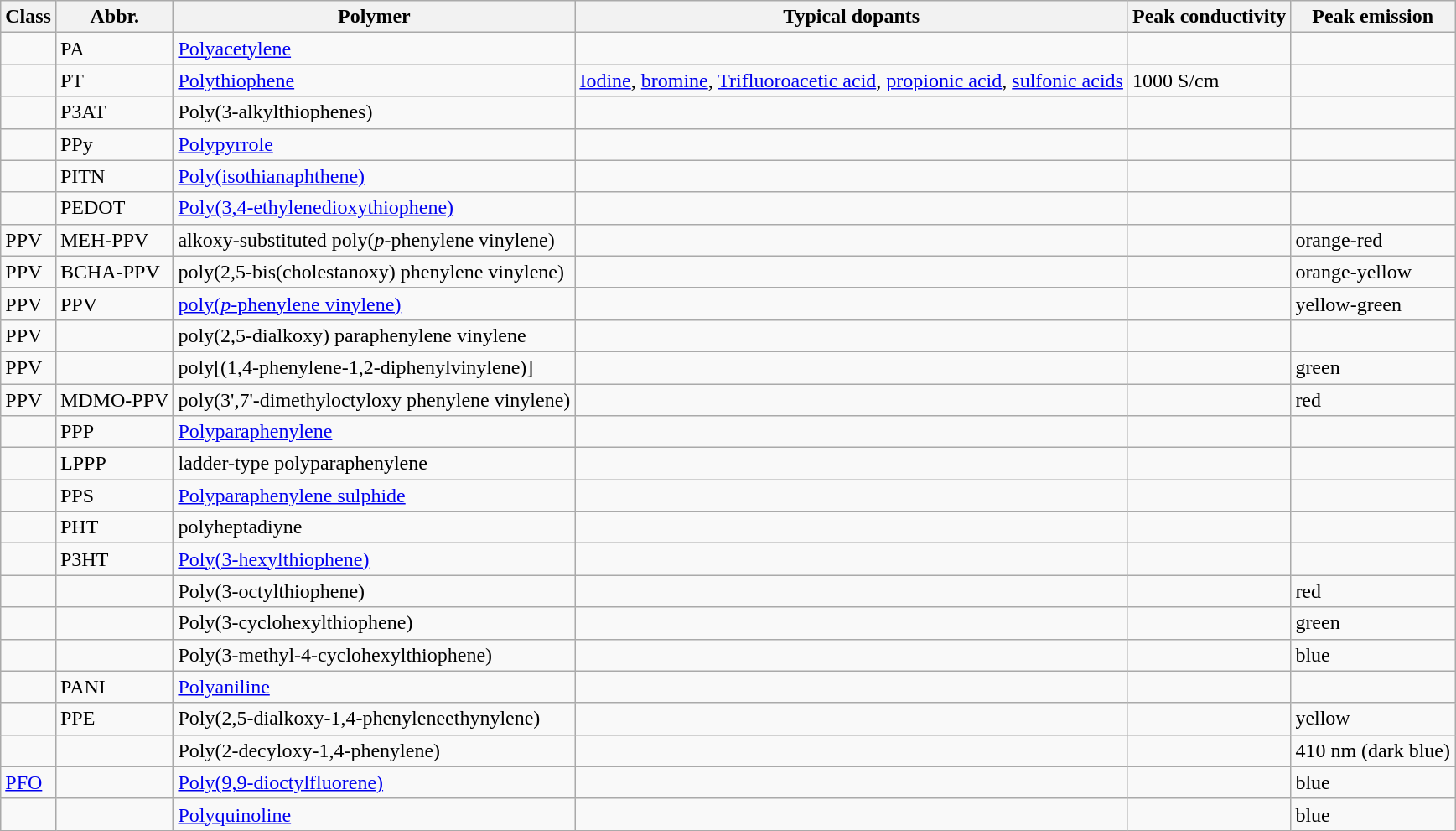<table class="wikitable sortable">
<tr>
<th>Class</th>
<th>Abbr.</th>
<th>Polymer</th>
<th>Typical dopants</th>
<th>Peak conductivity</th>
<th>Peak emission</th>
</tr>
<tr>
<td></td>
<td>PA</td>
<td><a href='#'>Polyacetylene</a></td>
<td></td>
<td></td>
<td></td>
</tr>
<tr>
<td></td>
<td>PT</td>
<td><a href='#'>Polythiophene</a></td>
<td><a href='#'>Iodine</a>, <a href='#'>bromine</a>, <a href='#'>Trifluoroacetic acid</a>, <a href='#'>propionic acid</a>, <a href='#'>sulfonic acids</a></td>
<td>1000 S/cm</td>
<td></td>
</tr>
<tr>
<td></td>
<td>P3AT</td>
<td>Poly(3-alkylthiophenes)</td>
<td></td>
<td></td>
<td></td>
</tr>
<tr>
<td></td>
<td>PPy</td>
<td><a href='#'>Polypyrrole</a></td>
<td></td>
<td></td>
<td></td>
</tr>
<tr>
<td></td>
<td>PITN</td>
<td><a href='#'>Poly(isothianaphthene)</a></td>
<td></td>
<td></td>
<td></td>
</tr>
<tr>
<td></td>
<td>PEDOT</td>
<td><a href='#'>Poly(3,4-ethylenedioxythiophene)</a></td>
<td></td>
<td></td>
<td></td>
</tr>
<tr>
<td>PPV</td>
<td>MEH-PPV</td>
<td>alkoxy-substituted poly(<em>p</em>-phenylene vinylene)</td>
<td></td>
<td></td>
<td>orange-red</td>
</tr>
<tr>
<td>PPV</td>
<td>BCHA-PPV</td>
<td>poly(2,5-bis(cholestanoxy) phenylene vinylene)</td>
<td></td>
<td></td>
<td>orange-yellow</td>
</tr>
<tr>
<td>PPV</td>
<td>PPV</td>
<td><a href='#'>poly(<em>p</em>-phenylene vinylene)</a></td>
<td></td>
<td></td>
<td>yellow-green</td>
</tr>
<tr>
<td>PPV</td>
<td></td>
<td>poly(2,5-dialkoxy) paraphenylene vinylene</td>
<td></td>
<td></td>
<td></td>
</tr>
<tr>
<td>PPV</td>
<td></td>
<td>poly[(1,4-phenylene-1,2-diphenylvinylene)]</td>
<td></td>
<td></td>
<td>green</td>
</tr>
<tr>
<td>PPV</td>
<td>MDMO-PPV</td>
<td>poly(3',7'-dimethyloctyloxy phenylene vinylene)</td>
<td></td>
<td></td>
<td>red</td>
</tr>
<tr>
<td></td>
<td>PPP</td>
<td><a href='#'>Polyparaphenylene</a></td>
<td></td>
<td></td>
<td></td>
</tr>
<tr>
<td></td>
<td>LPPP</td>
<td>ladder-type polyparaphenylene</td>
<td></td>
<td></td>
<td></td>
</tr>
<tr>
<td></td>
<td>PPS</td>
<td><a href='#'>Polyparaphenylene sulphide</a></td>
<td></td>
<td></td>
<td></td>
</tr>
<tr>
<td></td>
<td>PHT</td>
<td>polyheptadiyne</td>
<td></td>
<td></td>
<td></td>
</tr>
<tr>
<td></td>
<td>P3HT</td>
<td><a href='#'>Poly(3-hexylthiophene)</a></td>
<td></td>
<td></td>
<td></td>
</tr>
<tr>
<td></td>
<td></td>
<td>Poly(3-octylthiophene)</td>
<td></td>
<td></td>
<td>red</td>
</tr>
<tr>
<td></td>
<td></td>
<td>Poly(3-cyclohexylthiophene)</td>
<td></td>
<td></td>
<td>green</td>
</tr>
<tr>
<td></td>
<td></td>
<td>Poly(3-methyl-4-cyclohexylthiophene)</td>
<td></td>
<td></td>
<td>blue</td>
</tr>
<tr>
<td></td>
<td>PANI</td>
<td><a href='#'>Polyaniline</a></td>
<td></td>
<td></td>
<td></td>
</tr>
<tr>
<td></td>
<td>PPE</td>
<td>Poly(2,5-dialkoxy-1,4-phenyleneethynylene)</td>
<td></td>
<td></td>
<td>yellow</td>
</tr>
<tr>
<td></td>
<td></td>
<td>Poly(2-decyloxy-1,4-phenylene)</td>
<td></td>
<td></td>
<td>410 nm (dark blue)</td>
</tr>
<tr>
<td><a href='#'>PFO</a></td>
<td></td>
<td><a href='#'>Poly(9,9-dioctylfluorene)</a></td>
<td></td>
<td></td>
<td>blue</td>
</tr>
<tr>
<td></td>
<td></td>
<td><a href='#'>Polyquinoline</a></td>
<td></td>
<td></td>
<td>blue</td>
</tr>
</table>
